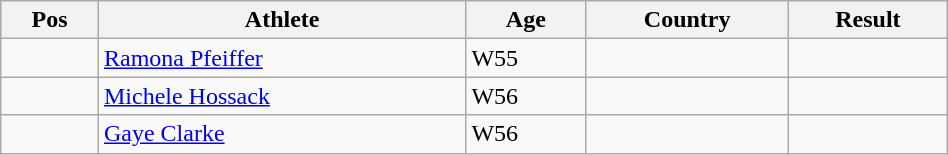<table class="wikitable"  style="text-align:center; width:50%;">
<tr>
<th>Pos</th>
<th>Athlete</th>
<th>Age</th>
<th>Country</th>
<th>Result</th>
</tr>
<tr>
<td align=center></td>
<td align=left><a href='#'>Ramona Pfeiffer</a></td>
<td align=left>W55</td>
<td align=left></td>
<td></td>
</tr>
<tr>
<td align=center></td>
<td align=left><a href='#'>Michele Hossack</a></td>
<td align=left>W56</td>
<td align=left></td>
<td></td>
</tr>
<tr>
<td align=center></td>
<td align=left><a href='#'>Gaye Clarke</a></td>
<td align=left>W56</td>
<td align=left></td>
<td></td>
</tr>
</table>
